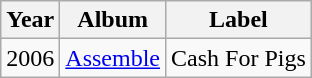<table class="wikitable">
<tr>
<th>Year</th>
<th>Album</th>
<th>Label</th>
</tr>
<tr>
<td>2006</td>
<td><a href='#'>Assemble</a></td>
<td>Cash For Pigs</td>
</tr>
</table>
